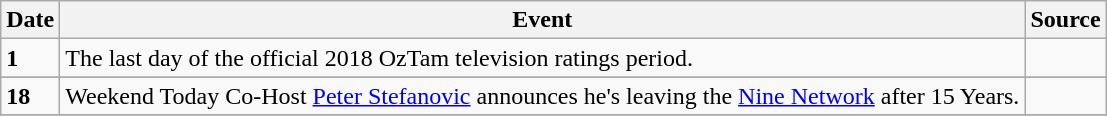<table class="wikitable">
<tr>
<th>Date</th>
<th>Event</th>
<th>Source</th>
</tr>
<tr>
<td><strong>1</strong></td>
<td>The last day of the official 2018 OzTam television ratings period.</td>
<td></td>
</tr>
<tr>
</tr>
<tr>
<td><strong>18</strong></td>
<td>Weekend Today Co-Host <a href='#'>Peter Stefanovic</a> announces he's leaving the <a href='#'>Nine Network</a> after 15 Years.</td>
<td></td>
</tr>
<tr>
</tr>
</table>
